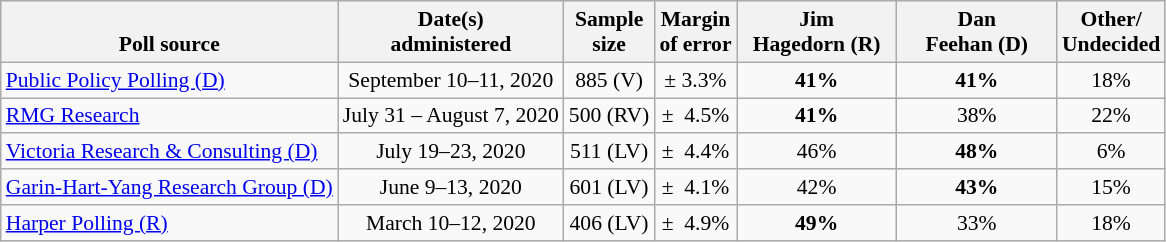<table class="wikitable" style="font-size:90%;text-align:center;">
<tr valign=bottom>
<th>Poll source</th>
<th>Date(s)<br>administered</th>
<th>Sample<br>size</th>
<th>Margin<br>of error</th>
<th style="width:100px;">Jim<br>Hagedorn (R)</th>
<th style="width:100px;">Dan<br>Feehan (D)</th>
<th>Other/<br>Undecided</th>
</tr>
<tr>
<td style="text-align:left;"><a href='#'>Public Policy Polling (D)</a></td>
<td>September 10–11, 2020</td>
<td>885 (V)</td>
<td>± 3.3%</td>
<td><strong>41%</strong></td>
<td><strong>41%</strong></td>
<td>18%</td>
</tr>
<tr>
<td style="text-align:left;"><a href='#'>RMG Research</a></td>
<td>July 31 – August 7, 2020</td>
<td>500 (RV)</td>
<td>±  4.5%</td>
<td><strong>41%</strong></td>
<td>38%</td>
<td>22%</td>
</tr>
<tr>
<td style="text-align:left;"><a href='#'>Victoria Research & Consulting (D)</a></td>
<td>July 19–23, 2020</td>
<td>511 (LV)</td>
<td>±  4.4%</td>
<td>46%</td>
<td><strong>48%</strong></td>
<td>6%</td>
</tr>
<tr>
<td style="text-align:left;"><a href='#'>Garin-Hart-Yang Research Group (D)</a></td>
<td>June 9–13, 2020</td>
<td>601 (LV)</td>
<td>±  4.1%</td>
<td>42%</td>
<td><strong>43%</strong></td>
<td>15%</td>
</tr>
<tr>
<td style="text-align:left;"><a href='#'>Harper Polling (R)</a></td>
<td>March 10–12, 2020</td>
<td>406 (LV)</td>
<td>±  4.9%</td>
<td><strong>49%</strong></td>
<td>33%</td>
<td>18%</td>
</tr>
</table>
